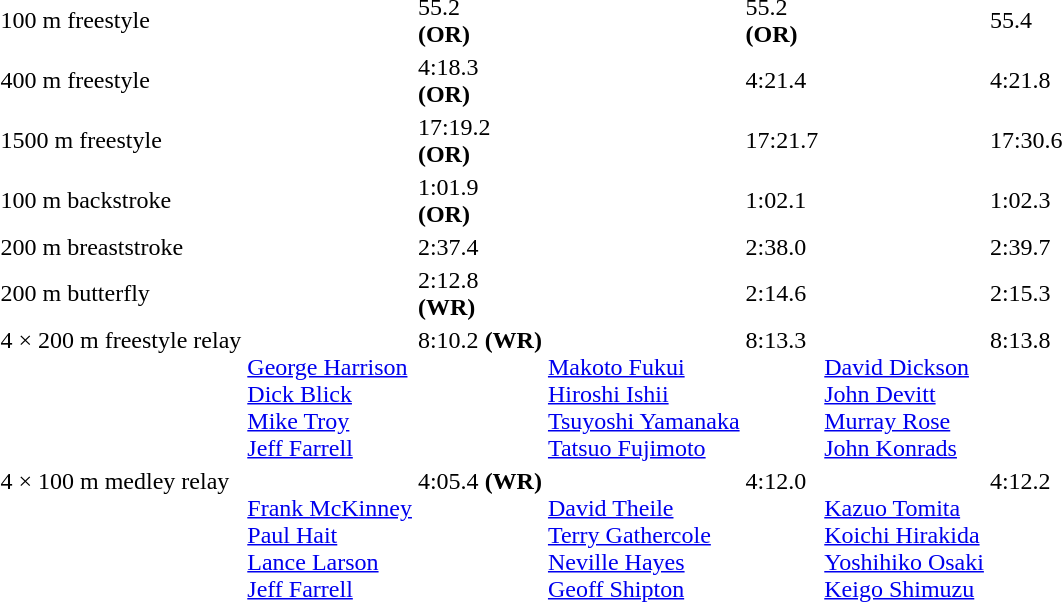<table>
<tr>
<td>100 m freestyle<br></td>
<td></td>
<td>55.2 <br> <strong>(OR)</strong></td>
<td></td>
<td>55.2 <br> <strong>(OR)</strong></td>
<td></td>
<td>55.4</td>
</tr>
<tr>
<td>400 m freestyle<br></td>
<td></td>
<td>4:18.3 <br> <strong>(OR)</strong></td>
<td></td>
<td>4:21.4</td>
<td></td>
<td>4:21.8</td>
</tr>
<tr>
<td>1500 m freestyle<br></td>
<td></td>
<td>17:19.2 <br> <strong>(OR)</strong></td>
<td></td>
<td>17:21.7</td>
<td></td>
<td>17:30.6</td>
</tr>
<tr>
<td>100 m backstroke<br></td>
<td></td>
<td>1:01.9 <br> <strong>(OR)</strong></td>
<td></td>
<td>1:02.1</td>
<td></td>
<td>1:02.3</td>
</tr>
<tr>
<td>200 m breaststroke<br></td>
<td></td>
<td>2:37.4</td>
<td></td>
<td>2:38.0</td>
<td></td>
<td>2:39.7</td>
</tr>
<tr>
<td>200 m butterfly<br></td>
<td></td>
<td>2:12.8 <br> <strong>(WR)</strong></td>
<td></td>
<td>2:14.6</td>
<td></td>
<td>2:15.3</td>
</tr>
<tr valign="top">
<td>4 × 200 m freestyle relay<br></td>
<td><br><a href='#'>George Harrison</a><br><a href='#'>Dick Blick</a><br><a href='#'>Mike Troy</a><br><a href='#'>Jeff Farrell</a></td>
<td>8:10.2 <strong>(WR)</strong></td>
<td><br><a href='#'>Makoto Fukui</a><br><a href='#'>Hiroshi Ishii</a><br><a href='#'>Tsuyoshi Yamanaka</a><br><a href='#'>Tatsuo Fujimoto</a></td>
<td>8:13.3</td>
<td><br><a href='#'>David Dickson</a><br><a href='#'>John Devitt</a><br><a href='#'>Murray Rose</a><br><a href='#'>John Konrads</a></td>
<td>8:13.8</td>
</tr>
<tr valign="top">
<td>4 × 100 m medley relay<br></td>
<td><br><a href='#'>Frank McKinney</a><br><a href='#'>Paul Hait</a><br><a href='#'>Lance Larson</a><br><a href='#'>Jeff Farrell</a></td>
<td>4:05.4 <strong>(WR)</strong></td>
<td><br><a href='#'>David Theile</a><br><a href='#'>Terry Gathercole</a><br><a href='#'>Neville Hayes</a><br><a href='#'>Geoff Shipton</a></td>
<td>4:12.0</td>
<td><br><a href='#'>Kazuo Tomita</a><br><a href='#'>Koichi Hirakida</a><br><a href='#'>Yoshihiko Osaki</a><br><a href='#'>Keigo Shimuzu</a></td>
<td>4:12.2</td>
</tr>
</table>
